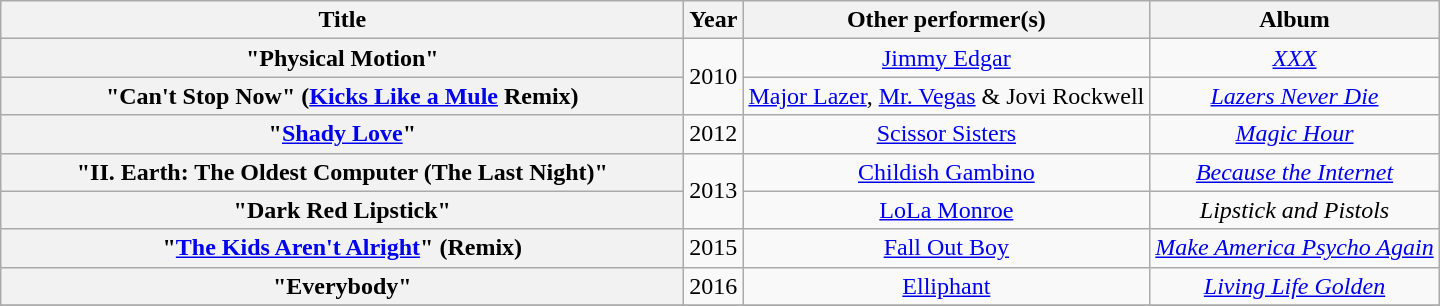<table class="wikitable plainrowheaders" style="text-align:center;">
<tr>
<th scope="col" style="width:28em;">Title</th>
<th scope="col">Year</th>
<th scope="col">Other performer(s)</th>
<th scope="col">Album</th>
</tr>
<tr>
<th scope="row">"Physical Motion"</th>
<td rowspan="2">2010</td>
<td><a href='#'>Jimmy Edgar</a></td>
<td><em><a href='#'>XXX</a></em></td>
</tr>
<tr>
<th scope="row">"Can't Stop Now" (<a href='#'>Kicks Like a Mule</a> Remix)</th>
<td><a href='#'>Major Lazer</a>, <a href='#'>Mr. Vegas</a> & Jovi Rockwell</td>
<td><em><a href='#'>Lazers Never Die</a></em></td>
</tr>
<tr>
<th scope="row">"<a href='#'>Shady Love</a>"</th>
<td>2012</td>
<td><a href='#'>Scissor Sisters</a></td>
<td><em><a href='#'>Magic Hour</a></em></td>
</tr>
<tr>
<th scope="row">"II. Earth: The Oldest Computer (The Last Night)"</th>
<td rowspan="2">2013</td>
<td><a href='#'>Childish Gambino</a></td>
<td><em><a href='#'>Because the Internet</a></em></td>
</tr>
<tr>
<th scope="row">"Dark Red Lipstick"</th>
<td><a href='#'>LoLa Monroe</a></td>
<td><em>Lipstick and Pistols</em></td>
</tr>
<tr>
<th scope="row">"<a href='#'>The Kids Aren't Alright</a>" (Remix)</th>
<td>2015</td>
<td><a href='#'>Fall Out Boy</a></td>
<td><em><a href='#'>Make America Psycho Again</a></em></td>
</tr>
<tr>
<th scope="row">"Everybody"</th>
<td>2016</td>
<td><a href='#'>Elliphant</a></td>
<td><em><a href='#'>Living Life Golden</a></em></td>
</tr>
<tr>
</tr>
</table>
